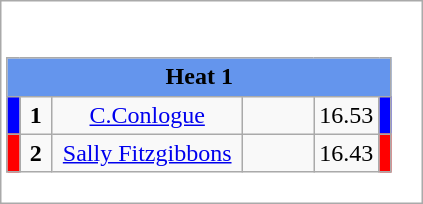<table class="wikitable" style="background:#fff;">
<tr>
<td><div><br><table class="wikitable">
<tr>
<td colspan="6"  style="text-align:center; background:#6495ed;"><strong>Heat 1</strong></td>
</tr>
<tr>
<td style="width:01px; background: #00f;"></td>
<td style="width:14px; text-align:center;"><strong>1</strong></td>
<td style="width:120px; text-align:center;"><a href='#'>C.Conlogue</a></td>
<td style="width:40px; text-align:center;"></td>
<td style="width:20px; text-align:center;">16.53</td>
<td style="width:01px; background: #00f;"></td>
</tr>
<tr>
<td style="width:01px; background: #f00;"></td>
<td style="width:14px; text-align:center;"><strong>2</strong></td>
<td style="width:120px; text-align:center;"><a href='#'>Sally Fitzgibbons</a></td>
<td style="width:40px; text-align:center;"></td>
<td style="width:20px; text-align:center;">16.43</td>
<td style="width:01px; background: #f00;"></td>
</tr>
</table>
</div></td>
</tr>
</table>
